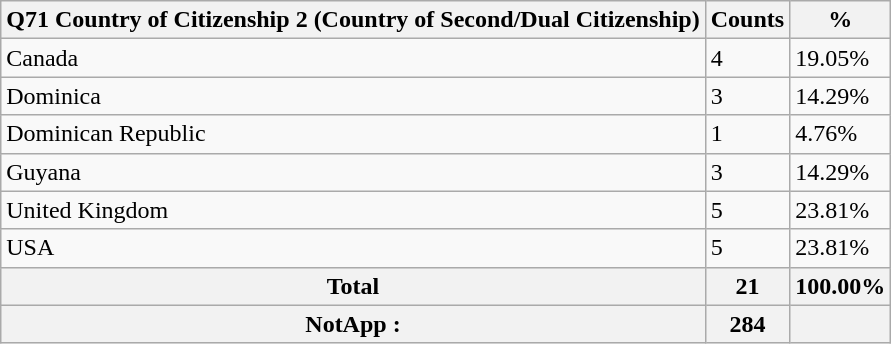<table class="wikitable sortable">
<tr>
<th>Q71 Country of Citizenship 2 (Country of Second/Dual Citizenship)</th>
<th>Counts</th>
<th>%</th>
</tr>
<tr>
<td>Canada</td>
<td>4</td>
<td>19.05%</td>
</tr>
<tr>
<td>Dominica</td>
<td>3</td>
<td>14.29%</td>
</tr>
<tr>
<td>Dominican Republic</td>
<td>1</td>
<td>4.76%</td>
</tr>
<tr>
<td>Guyana</td>
<td>3</td>
<td>14.29%</td>
</tr>
<tr>
<td>United Kingdom</td>
<td>5</td>
<td>23.81%</td>
</tr>
<tr>
<td>USA</td>
<td>5</td>
<td>23.81%</td>
</tr>
<tr>
<th>Total</th>
<th>21</th>
<th>100.00%</th>
</tr>
<tr>
<th>NotApp :</th>
<th>284</th>
<th></th>
</tr>
</table>
